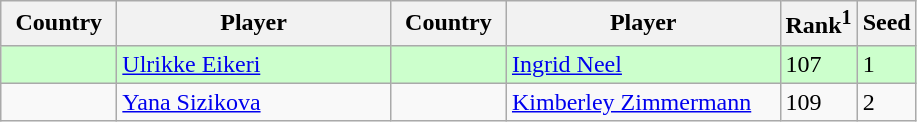<table class="sortable wikitable">
<tr>
<th width="70">Country</th>
<th width="175">Player</th>
<th width="70">Country</th>
<th width="175">Player</th>
<th>Rank<sup>1</sup></th>
<th>Seed</th>
</tr>
<tr style="background:#cfc;">
<td></td>
<td><a href='#'>Ulrikke Eikeri</a></td>
<td></td>
<td><a href='#'>Ingrid Neel</a></td>
<td>107</td>
<td>1</td>
</tr>
<tr>
<td></td>
<td><a href='#'>Yana Sizikova</a></td>
<td></td>
<td><a href='#'>Kimberley Zimmermann</a></td>
<td>109</td>
<td>2</td>
</tr>
</table>
